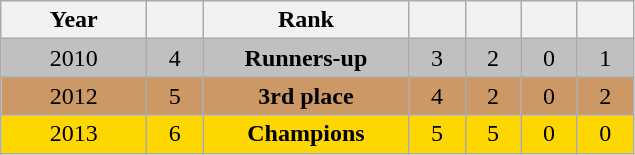<table class="wikitable" style="text-align: center;">
<tr>
<th width=90>Year</th>
<th width=30></th>
<th width=130>Rank</th>
<th width=30></th>
<th width=30></th>
<th width=30></th>
<th width=30></th>
</tr>
<tr bgcolor=silver>
<td> 2010</td>
<td>4</td>
<td><strong>Runners-up</strong></td>
<td>3</td>
<td>2</td>
<td>0</td>
<td>1</td>
</tr>
<tr bgcolor=#cc9966>
<td> 2012</td>
<td>5</td>
<td><strong>3rd place</strong></td>
<td>4</td>
<td>2</td>
<td>0</td>
<td>2</td>
</tr>
<tr bgcolor=gold>
<td> 2013</td>
<td>6</td>
<td><strong>Champions</strong></td>
<td>5</td>
<td>5</td>
<td>0</td>
<td>0</td>
</tr>
</table>
